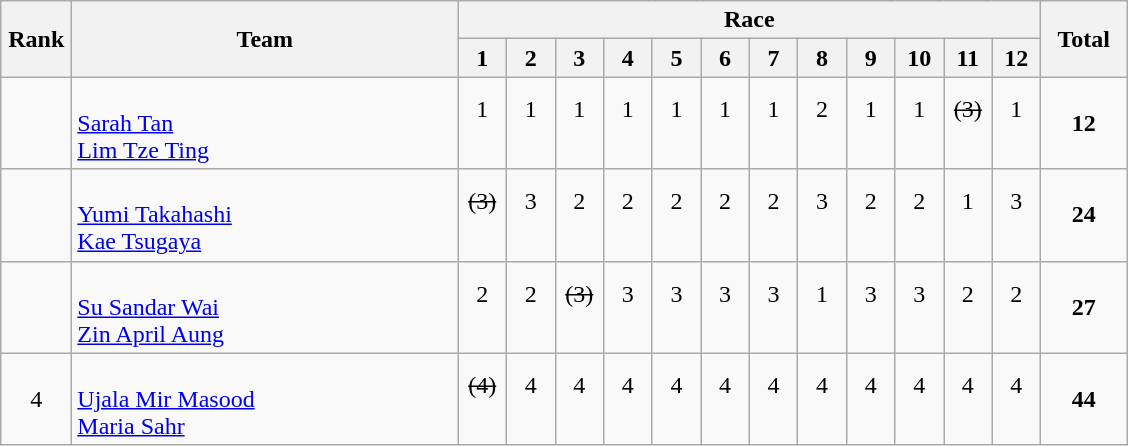<table | class="wikitable" style="text-align:center">
<tr>
<th rowspan="2" width=40>Rank</th>
<th rowspan="2" width=250>Team</th>
<th colspan="12">Race</th>
<th rowspan="2" width=50>Total</th>
</tr>
<tr>
<th width=25>1</th>
<th width=25>2</th>
<th width=25>3</th>
<th width=25>4</th>
<th width=25>5</th>
<th width=25>6</th>
<th width=25>7</th>
<th width=25>8</th>
<th width=25>9</th>
<th width=25>10</th>
<th width=25>11</th>
<th width=25>12</th>
</tr>
<tr>
<td></td>
<td align=left><br><a href='#'>Sarah Tan</a><br><a href='#'>Lim Tze Ting</a></td>
<td>1<br> </td>
<td>1<br> </td>
<td>1<br> </td>
<td>1<br> </td>
<td>1<br> </td>
<td>1<br> </td>
<td>1<br> </td>
<td>2<br> </td>
<td>1<br> </td>
<td>1<br> </td>
<td><s>(3)</s><br> </td>
<td>1<br> </td>
<td><strong>12</strong></td>
</tr>
<tr>
<td></td>
<td align=left><br><a href='#'>Yumi Takahashi</a><br><a href='#'>Kae Tsugaya</a></td>
<td><s>(3)</s><br> </td>
<td>3<br> </td>
<td>2<br> </td>
<td>2<br> </td>
<td>2<br> </td>
<td>2<br> </td>
<td>2<br> </td>
<td>3<br> </td>
<td>2<br> </td>
<td>2<br> </td>
<td>1<br> </td>
<td>3<br> </td>
<td><strong>24</strong></td>
</tr>
<tr>
<td></td>
<td align=left><br><a href='#'>Su Sandar Wai</a><br><a href='#'>Zin April Aung</a></td>
<td>2<br> </td>
<td>2<br> </td>
<td><s>(3)</s><br> </td>
<td>3<br> </td>
<td>3<br> </td>
<td>3<br> </td>
<td>3<br> </td>
<td>1<br> </td>
<td>3<br> </td>
<td>3<br> </td>
<td>2<br> </td>
<td>2<br> </td>
<td><strong>27</strong></td>
</tr>
<tr>
<td>4</td>
<td align=left><br><a href='#'>Ujala Mir Masood</a><br><a href='#'>Maria Sahr</a></td>
<td><s>(4)</s><br> </td>
<td>4<br> </td>
<td>4<br> </td>
<td>4<br> </td>
<td>4<br> </td>
<td>4<br> </td>
<td>4<br> </td>
<td>4<br> </td>
<td>4<br> </td>
<td>4<br> </td>
<td>4<br> </td>
<td>4<br> </td>
<td><strong>44</strong></td>
</tr>
</table>
